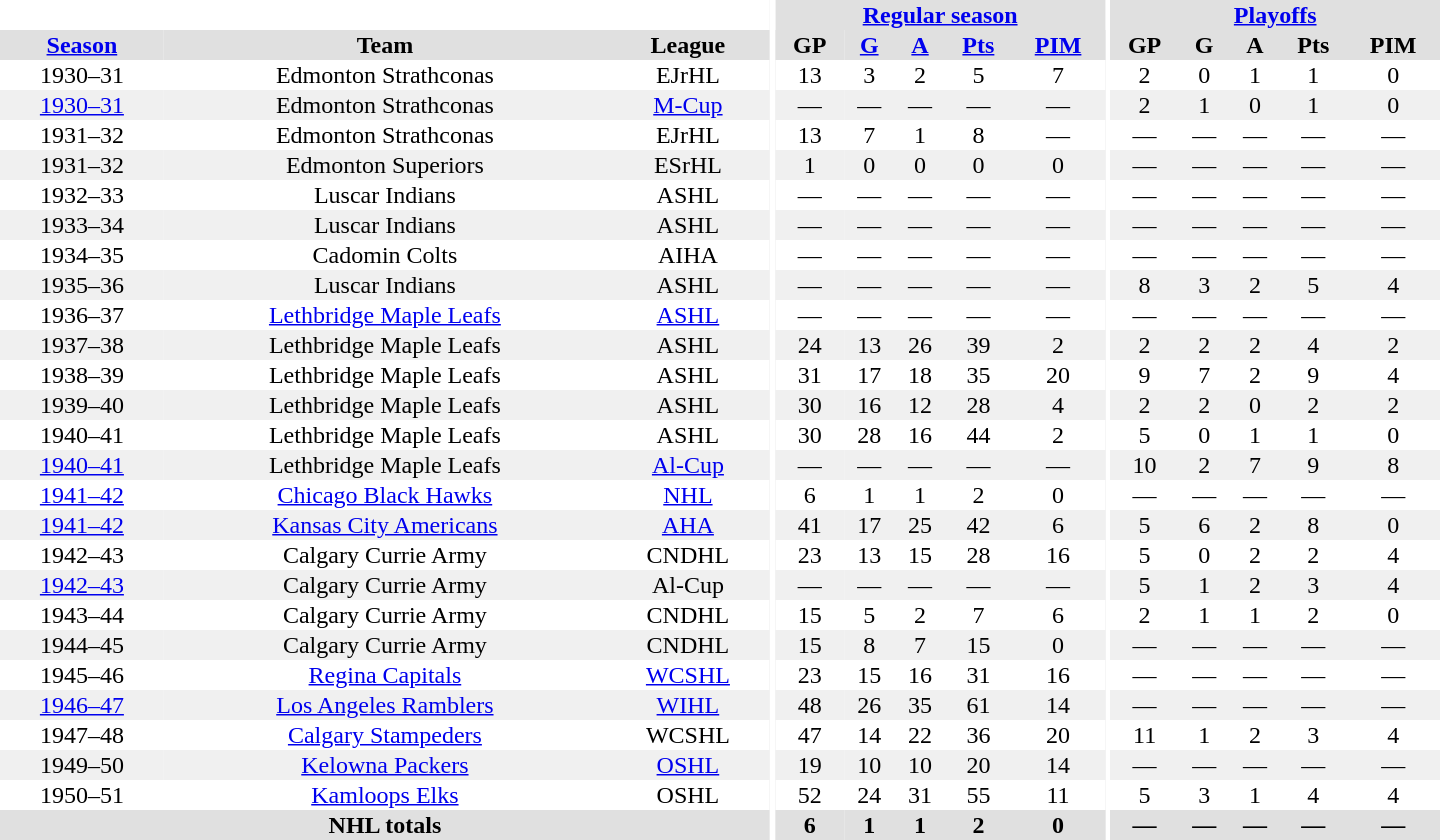<table border="0" cellpadding="1" cellspacing="0" style="text-align:center; width:60em">
<tr bgcolor="#e0e0e0">
<th colspan="3" bgcolor="#ffffff"></th>
<th rowspan="100" bgcolor="#ffffff"></th>
<th colspan="5"><a href='#'>Regular season</a></th>
<th rowspan="100" bgcolor="#ffffff"></th>
<th colspan="5"><a href='#'>Playoffs</a></th>
</tr>
<tr bgcolor="#e0e0e0">
<th><a href='#'>Season</a></th>
<th>Team</th>
<th>League</th>
<th>GP</th>
<th><a href='#'>G</a></th>
<th><a href='#'>A</a></th>
<th><a href='#'>Pts</a></th>
<th><a href='#'>PIM</a></th>
<th>GP</th>
<th>G</th>
<th>A</th>
<th>Pts</th>
<th>PIM</th>
</tr>
<tr>
<td>1930–31</td>
<td>Edmonton Strathconas</td>
<td>EJrHL</td>
<td>13</td>
<td>3</td>
<td>2</td>
<td>5</td>
<td>7</td>
<td>2</td>
<td>0</td>
<td>1</td>
<td>1</td>
<td>0</td>
</tr>
<tr bgcolor="#f0f0f0">
<td><a href='#'>1930–31</a></td>
<td>Edmonton Strathconas</td>
<td><a href='#'>M-Cup</a></td>
<td>—</td>
<td>—</td>
<td>—</td>
<td>—</td>
<td>—</td>
<td>2</td>
<td>1</td>
<td>0</td>
<td>1</td>
<td>0</td>
</tr>
<tr>
<td>1931–32</td>
<td>Edmonton Strathconas</td>
<td>EJrHL</td>
<td>13</td>
<td>7</td>
<td>1</td>
<td>8</td>
<td>—</td>
<td>—</td>
<td>—</td>
<td>—</td>
<td>—</td>
<td>—</td>
</tr>
<tr bgcolor="#f0f0f0">
<td>1931–32</td>
<td>Edmonton Superiors</td>
<td>ESrHL</td>
<td>1</td>
<td>0</td>
<td>0</td>
<td>0</td>
<td>0</td>
<td>—</td>
<td>—</td>
<td>—</td>
<td>—</td>
<td>—</td>
</tr>
<tr>
<td>1932–33</td>
<td>Luscar Indians</td>
<td>ASHL</td>
<td>—</td>
<td>—</td>
<td>—</td>
<td>—</td>
<td>—</td>
<td>—</td>
<td>—</td>
<td>—</td>
<td>—</td>
<td>—</td>
</tr>
<tr bgcolor="#f0f0f0">
<td>1933–34</td>
<td>Luscar Indians</td>
<td>ASHL</td>
<td>—</td>
<td>—</td>
<td>—</td>
<td>—</td>
<td>—</td>
<td>—</td>
<td>—</td>
<td>—</td>
<td>—</td>
<td>—</td>
</tr>
<tr>
<td>1934–35</td>
<td>Cadomin Colts</td>
<td>AIHA</td>
<td>—</td>
<td>—</td>
<td>—</td>
<td>—</td>
<td>—</td>
<td>—</td>
<td>—</td>
<td>—</td>
<td>—</td>
<td>—</td>
</tr>
<tr bgcolor="#f0f0f0">
<td>1935–36</td>
<td>Luscar Indians</td>
<td>ASHL</td>
<td>—</td>
<td>—</td>
<td>—</td>
<td>—</td>
<td>—</td>
<td>8</td>
<td>3</td>
<td>2</td>
<td>5</td>
<td>4</td>
</tr>
<tr>
<td>1936–37</td>
<td><a href='#'>Lethbridge Maple Leafs</a></td>
<td><a href='#'>ASHL</a></td>
<td>—</td>
<td>—</td>
<td>—</td>
<td>—</td>
<td>—</td>
<td>—</td>
<td>—</td>
<td>—</td>
<td>—</td>
<td>—</td>
</tr>
<tr bgcolor="#f0f0f0">
<td>1937–38</td>
<td>Lethbridge Maple Leafs</td>
<td>ASHL</td>
<td>24</td>
<td>13</td>
<td>26</td>
<td>39</td>
<td>2</td>
<td>2</td>
<td>2</td>
<td>2</td>
<td>4</td>
<td>2</td>
</tr>
<tr>
<td>1938–39</td>
<td>Lethbridge Maple Leafs</td>
<td>ASHL</td>
<td>31</td>
<td>17</td>
<td>18</td>
<td>35</td>
<td>20</td>
<td>9</td>
<td>7</td>
<td>2</td>
<td>9</td>
<td>4</td>
</tr>
<tr bgcolor="#f0f0f0">
<td>1939–40</td>
<td>Lethbridge Maple Leafs</td>
<td>ASHL</td>
<td>30</td>
<td>16</td>
<td>12</td>
<td>28</td>
<td>4</td>
<td>2</td>
<td>2</td>
<td>0</td>
<td>2</td>
<td>2</td>
</tr>
<tr>
<td>1940–41</td>
<td>Lethbridge Maple Leafs</td>
<td>ASHL</td>
<td>30</td>
<td>28</td>
<td>16</td>
<td>44</td>
<td>2</td>
<td>5</td>
<td>0</td>
<td>1</td>
<td>1</td>
<td>0</td>
</tr>
<tr bgcolor="#f0f0f0">
<td><a href='#'>1940–41</a></td>
<td>Lethbridge Maple Leafs</td>
<td><a href='#'>Al-Cup</a></td>
<td>—</td>
<td>—</td>
<td>—</td>
<td>—</td>
<td>—</td>
<td>10</td>
<td>2</td>
<td>7</td>
<td>9</td>
<td>8</td>
</tr>
<tr>
<td><a href='#'>1941–42</a></td>
<td><a href='#'>Chicago Black Hawks</a></td>
<td><a href='#'>NHL</a></td>
<td>6</td>
<td>1</td>
<td>1</td>
<td>2</td>
<td>0</td>
<td>—</td>
<td>—</td>
<td>—</td>
<td>—</td>
<td>—</td>
</tr>
<tr bgcolor="#f0f0f0">
<td><a href='#'>1941–42</a></td>
<td><a href='#'>Kansas City Americans</a></td>
<td><a href='#'>AHA</a></td>
<td>41</td>
<td>17</td>
<td>25</td>
<td>42</td>
<td>6</td>
<td>5</td>
<td>6</td>
<td>2</td>
<td>8</td>
<td>0</td>
</tr>
<tr>
<td>1942–43</td>
<td>Calgary Currie Army</td>
<td>CNDHL</td>
<td>23</td>
<td>13</td>
<td>15</td>
<td>28</td>
<td>16</td>
<td>5</td>
<td>0</td>
<td>2</td>
<td>2</td>
<td>4</td>
</tr>
<tr bgcolor="#f0f0f0">
<td><a href='#'>1942–43</a></td>
<td>Calgary Currie Army</td>
<td>Al-Cup</td>
<td>—</td>
<td>—</td>
<td>—</td>
<td>—</td>
<td>—</td>
<td>5</td>
<td>1</td>
<td>2</td>
<td>3</td>
<td>4</td>
</tr>
<tr>
<td>1943–44</td>
<td>Calgary Currie Army</td>
<td>CNDHL</td>
<td>15</td>
<td>5</td>
<td>2</td>
<td>7</td>
<td>6</td>
<td>2</td>
<td>1</td>
<td>1</td>
<td>2</td>
<td>0</td>
</tr>
<tr bgcolor="#f0f0f0">
<td>1944–45</td>
<td>Calgary Currie Army</td>
<td>CNDHL</td>
<td>15</td>
<td>8</td>
<td>7</td>
<td>15</td>
<td>0</td>
<td>—</td>
<td>—</td>
<td>—</td>
<td>—</td>
<td>—</td>
</tr>
<tr>
<td>1945–46</td>
<td><a href='#'>Regina Capitals</a></td>
<td><a href='#'>WCSHL</a></td>
<td>23</td>
<td>15</td>
<td>16</td>
<td>31</td>
<td>16</td>
<td>—</td>
<td>—</td>
<td>—</td>
<td>—</td>
<td>—</td>
</tr>
<tr bgcolor="#f0f0f0">
<td><a href='#'>1946–47</a></td>
<td><a href='#'>Los Angeles Ramblers</a></td>
<td><a href='#'>WIHL</a></td>
<td>48</td>
<td>26</td>
<td>35</td>
<td>61</td>
<td>14</td>
<td>—</td>
<td>—</td>
<td>—</td>
<td>—</td>
<td>—</td>
</tr>
<tr>
<td>1947–48</td>
<td><a href='#'>Calgary Stampeders</a></td>
<td>WCSHL</td>
<td>47</td>
<td>14</td>
<td>22</td>
<td>36</td>
<td>20</td>
<td>11</td>
<td>1</td>
<td>2</td>
<td>3</td>
<td>4</td>
</tr>
<tr bgcolor="#f0f0f0">
<td>1949–50</td>
<td><a href='#'>Kelowna Packers</a></td>
<td><a href='#'>OSHL</a></td>
<td>19</td>
<td>10</td>
<td>10</td>
<td>20</td>
<td>14</td>
<td>—</td>
<td>—</td>
<td>—</td>
<td>—</td>
<td>—</td>
</tr>
<tr>
<td>1950–51</td>
<td><a href='#'>Kamloops Elks</a></td>
<td>OSHL</td>
<td>52</td>
<td>24</td>
<td>31</td>
<td>55</td>
<td>11</td>
<td>5</td>
<td>3</td>
<td>1</td>
<td>4</td>
<td>4</td>
</tr>
<tr bgcolor="#e0e0e0">
<th colspan="3">NHL totals</th>
<th>6</th>
<th>1</th>
<th>1</th>
<th>2</th>
<th>0</th>
<th>—</th>
<th>—</th>
<th>—</th>
<th>—</th>
<th>—</th>
</tr>
</table>
